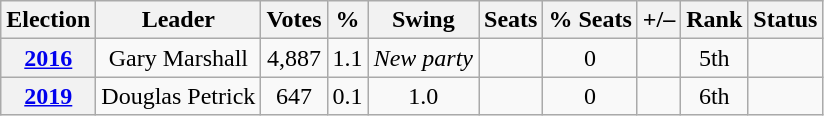<table class="wikitable sortable" style="text-align: center;">
<tr>
<th>Election</th>
<th>Leader</th>
<th>Votes</th>
<th>%</th>
<th>Swing</th>
<th>Seats</th>
<th>% Seats</th>
<th>+/–</th>
<th>Rank</th>
<th>Status</th>
</tr>
<tr>
<th><a href='#'>2016</a></th>
<td>Gary Marshall</td>
<td>4,887</td>
<td>1.1</td>
<td><em>New party</em></td>
<td></td>
<td>0</td>
<td></td>
<td>5th</td>
<td></td>
</tr>
<tr>
<th><a href='#'>2019</a></th>
<td>Douglas Petrick</td>
<td>647</td>
<td>0.1</td>
<td>1.0</td>
<td></td>
<td>0</td>
<td></td>
<td>6th</td>
<td></td>
</tr>
</table>
